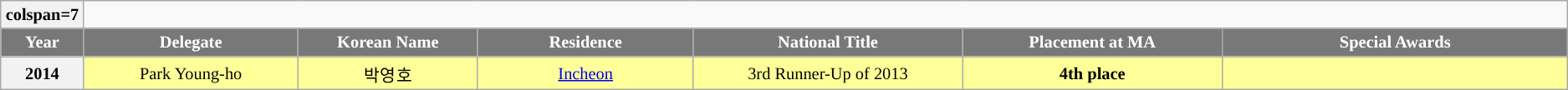<table class="wikitable sortable" style="font-size: 85%; text-align:center">
<tr>
<th>colspan=7 </th>
</tr>
<tr>
<th width="60" style="background-color:#787878;color:#FFFFFF;">Year</th>
<th width="180" style="background-color:#787878;color:#FFFFFF;">Delegate</th>
<th width="150" style="background-color:#787878;color:#FFFFFF;">Korean Name</th>
<th width="180" style="background-color:#787878;color:#FFFFFF;">Residence</th>
<th width="230" style="background-color:#787878;color:#FFFFFF;">National Title</th>
<th width="220" style="background-color:#787878;color:#FFFFFF;">Placement at MA</th>
<th width="300" style="background-color:#787878;color:#FFFFFF;">Special Awards</th>
</tr>
<tr style="background-color:#FFFF99;">
<th>2014</th>
<td>Park Young-ho</td>
<td>박영호</td>
<td><a href='#'>Incheon</a></td>
<td>3rd Runner-Up of 2013</td>
<td><strong>4th place</strong></td>
<td></td>
</tr>
</table>
